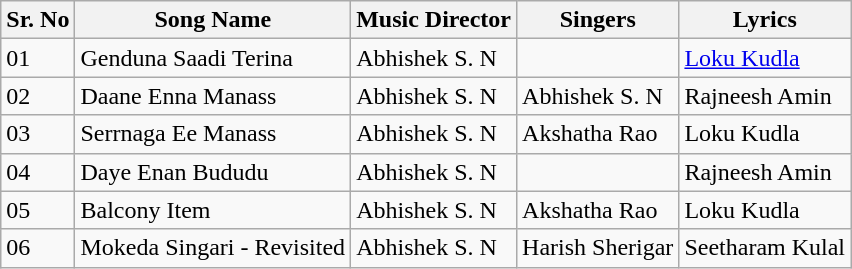<table class="wikitable">
<tr>
<th>Sr. No</th>
<th>Song Name</th>
<th>Music Director</th>
<th>Singers</th>
<th>Lyrics</th>
</tr>
<tr>
<td>01</td>
<td>Genduna Saadi Terina</td>
<td>Abhishek S. N</td>
<td></td>
<td><a href='#'>Loku Kudla</a></td>
</tr>
<tr>
<td>02</td>
<td>Daane Enna Manass</td>
<td>Abhishek S. N</td>
<td>Abhishek S. N</td>
<td>Rajneesh Amin</td>
</tr>
<tr>
<td>03</td>
<td>Serrnaga Ee Manass</td>
<td>Abhishek S. N</td>
<td>Akshatha Rao</td>
<td>Loku Kudla</td>
</tr>
<tr>
<td>04</td>
<td>Daye Enan Bududu</td>
<td>Abhishek S. N</td>
<td></td>
<td>Rajneesh Amin</td>
</tr>
<tr>
<td>05</td>
<td>Balcony Item</td>
<td>Abhishek S. N</td>
<td>Akshatha Rao</td>
<td>Loku Kudla</td>
</tr>
<tr>
<td>06</td>
<td>Mokeda Singari - Revisited</td>
<td>Abhishek S. N</td>
<td>Harish Sherigar</td>
<td>Seetharam Kulal</td>
</tr>
</table>
